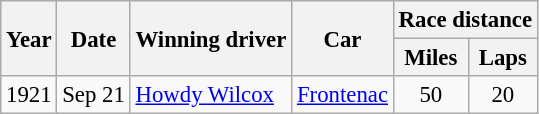<table class="wikitable" style="font-size: 95%;">
<tr>
<th rowspan="2">Year</th>
<th rowspan="2">Date</th>
<th rowspan="2">Winning driver</th>
<th rowspan="2">Car</th>
<th colspan="2">Race distance</th>
</tr>
<tr>
<th>Miles</th>
<th>Laps</th>
</tr>
<tr>
<td>1921</td>
<td>Sep 21</td>
<td> <a href='#'>Howdy Wilcox</a></td>
<td><a href='#'>Frontenac</a></td>
<td style="text-align:center">50</td>
<td style="text-align:center">20</td>
</tr>
</table>
